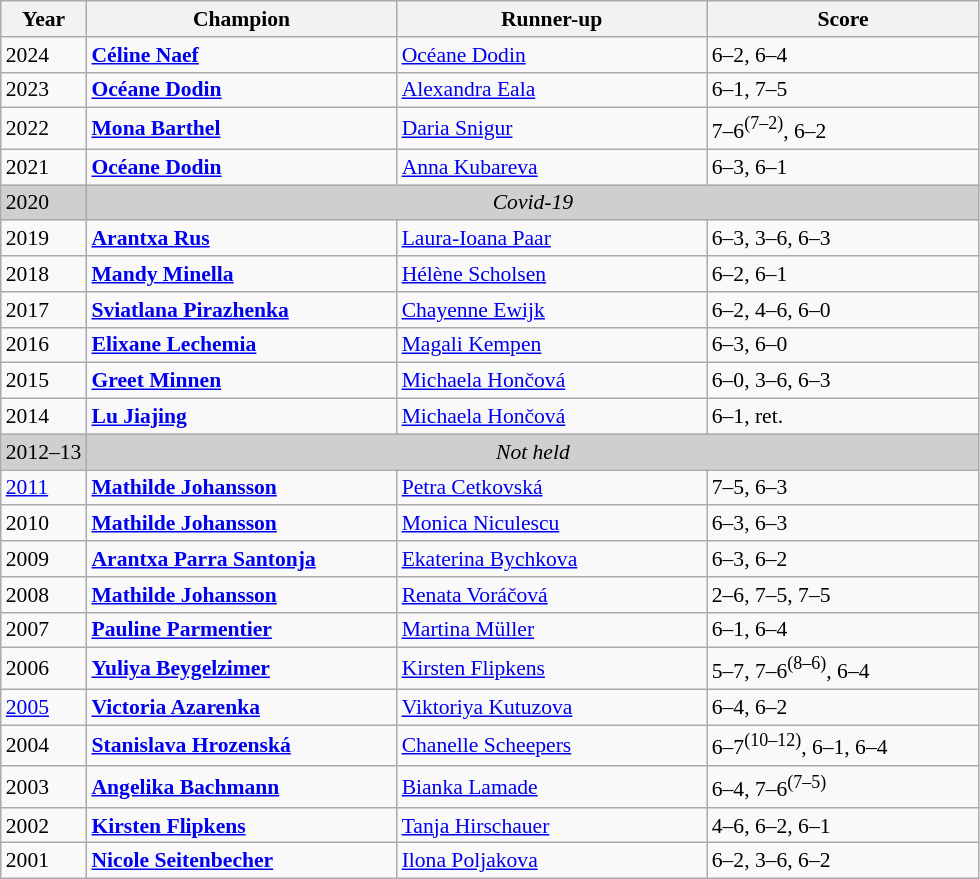<table class="wikitable" style="font-size:90%">
<tr>
<th>Year</th>
<th width="200">Champion</th>
<th width="200">Runner-up</th>
<th width="175">Score</th>
</tr>
<tr>
<td>2024</td>
<td> <strong><a href='#'>Céline Naef</a></strong></td>
<td> <a href='#'>Océane Dodin</a></td>
<td>6–2, 6–4</td>
</tr>
<tr>
<td>2023</td>
<td> <strong><a href='#'>Océane Dodin</a></strong></td>
<td> <a href='#'>Alexandra Eala</a></td>
<td>6–1, 7–5</td>
</tr>
<tr>
<td>2022</td>
<td> <strong><a href='#'>Mona Barthel</a></strong></td>
<td> <a href='#'>Daria Snigur</a></td>
<td>7–6<sup>(7–2)</sup>, 6–2</td>
</tr>
<tr>
<td>2021</td>
<td> <strong><a href='#'>Océane Dodin</a></strong></td>
<td> <a href='#'>Anna Kubareva</a></td>
<td>6–3, 6–1</td>
</tr>
<tr>
<td style="background:#cfcfcf">2020</td>
<td colspan=4 align=center style="background:#cfcfcf"><em>Covid-19</em></td>
</tr>
<tr>
<td>2019</td>
<td> <strong><a href='#'>Arantxa Rus</a></strong></td>
<td> <a href='#'>Laura-Ioana Paar</a></td>
<td>6–3, 3–6, 6–3</td>
</tr>
<tr>
<td>2018</td>
<td> <strong><a href='#'>Mandy Minella</a></strong></td>
<td> <a href='#'>Hélène Scholsen</a></td>
<td>6–2, 6–1</td>
</tr>
<tr>
<td>2017</td>
<td> <strong><a href='#'>Sviatlana Pirazhenka</a></strong></td>
<td> <a href='#'>Chayenne Ewijk</a></td>
<td>6–2, 4–6, 6–0</td>
</tr>
<tr>
<td>2016</td>
<td> <strong><a href='#'>Elixane Lechemia</a></strong></td>
<td> <a href='#'>Magali Kempen</a></td>
<td>6–3, 6–0</td>
</tr>
<tr>
<td>2015</td>
<td> <strong><a href='#'>Greet Minnen</a></strong></td>
<td> <a href='#'>Michaela Hončová</a></td>
<td>6–0, 3–6, 6–3</td>
</tr>
<tr>
<td>2014</td>
<td> <strong><a href='#'>Lu Jiajing</a></strong></td>
<td> <a href='#'>Michaela Hončová</a></td>
<td>6–1, ret.</td>
</tr>
<tr>
<td style="background:#cfcfcf">2012–13</td>
<td colspan=4 align=center style="background:#cfcfcf"><em>Not held</em></td>
</tr>
<tr>
<td><a href='#'>2011</a></td>
<td> <strong><a href='#'>Mathilde Johansson</a></strong></td>
<td> <a href='#'>Petra Cetkovská</a></td>
<td>7–5, 6–3</td>
</tr>
<tr>
<td>2010</td>
<td> <strong><a href='#'>Mathilde Johansson</a></strong></td>
<td> <a href='#'>Monica Niculescu</a></td>
<td>6–3, 6–3</td>
</tr>
<tr>
<td>2009</td>
<td> <strong><a href='#'>Arantxa Parra Santonja</a></strong></td>
<td> <a href='#'>Ekaterina Bychkova</a></td>
<td>6–3, 6–2</td>
</tr>
<tr>
<td>2008</td>
<td> <strong><a href='#'>Mathilde Johansson</a></strong></td>
<td> <a href='#'>Renata Voráčová</a></td>
<td>2–6, 7–5, 7–5</td>
</tr>
<tr>
<td>2007</td>
<td> <strong><a href='#'>Pauline Parmentier</a></strong></td>
<td> <a href='#'>Martina Müller</a></td>
<td>6–1, 6–4</td>
</tr>
<tr>
<td>2006</td>
<td> <strong><a href='#'>Yuliya Beygelzimer</a></strong></td>
<td> <a href='#'>Kirsten Flipkens</a></td>
<td>5–7, 7–6<sup>(8–6)</sup>, 6–4</td>
</tr>
<tr>
<td><a href='#'>2005</a></td>
<td> <strong><a href='#'>Victoria Azarenka</a></strong></td>
<td> <a href='#'>Viktoriya Kutuzova</a></td>
<td>6–4, 6–2</td>
</tr>
<tr>
<td>2004</td>
<td> <strong><a href='#'>Stanislava Hrozenská</a></strong></td>
<td> <a href='#'>Chanelle Scheepers</a></td>
<td>6–7<sup>(10–12)</sup>, 6–1, 6–4</td>
</tr>
<tr>
<td>2003</td>
<td> <strong><a href='#'>Angelika Bachmann</a></strong></td>
<td> <a href='#'>Bianka Lamade</a></td>
<td>6–4, 7–6<sup>(7–5)</sup></td>
</tr>
<tr>
<td>2002</td>
<td> <strong><a href='#'>Kirsten Flipkens</a></strong></td>
<td> <a href='#'>Tanja Hirschauer</a></td>
<td>4–6, 6–2, 6–1</td>
</tr>
<tr>
<td>2001</td>
<td> <strong><a href='#'>Nicole Seitenbecher</a></strong></td>
<td> <a href='#'>Ilona Poljakova</a></td>
<td>6–2, 3–6, 6–2</td>
</tr>
</table>
